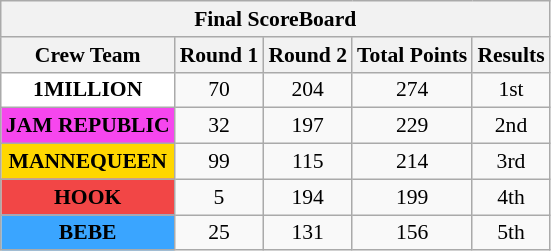<table class="wikitable"  style="text-align:center; font-size:90%">
<tr>
<th colspan="5"><strong>Final ScoreBoard</strong></th>
</tr>
<tr style="background:#f2f2f2">
<th scope="col">Crew Team</th>
<th scope="col">Round 1</th>
<th scope="col">Round 2</th>
<th scope="col">Total Points</th>
<th scope="col">Results</th>
</tr>
<tr>
<td style="background:white"><strong>1MILLION</strong></td>
<td>70</td>
<td>204</td>
<td>274</td>
<td>1st</td>
</tr>
<tr>
<td style="background:#F646EE"><strong>JAM REPUBLIC</strong></td>
<td>32</td>
<td>197</td>
<td>229</td>
<td>2nd</td>
</tr>
<tr>
<td style="background:gold"><strong>MANNEQUEEN</strong></td>
<td>99</td>
<td>115</td>
<td>214</td>
<td>3rd</td>
</tr>
<tr>
<td style="background:#F24646"><strong>HOOK</strong></td>
<td>5</td>
<td>194</td>
<td>199</td>
<td>4th</td>
</tr>
<tr>
<td style="background:#3AA5FF"><strong>BEBE</strong></td>
<td>25</td>
<td>131</td>
<td>156</td>
<td>5th</td>
</tr>
</table>
